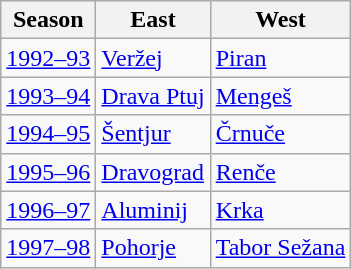<table class="wikitable">
<tr>
<th>Season</th>
<th>East</th>
<th>West</th>
</tr>
<tr>
<td><a href='#'>1992–93</a></td>
<td><a href='#'>Veržej</a></td>
<td><a href='#'>Piran</a></td>
</tr>
<tr>
<td><a href='#'>1993–94</a></td>
<td><a href='#'>Drava Ptuj</a></td>
<td><a href='#'>Mengeš</a></td>
</tr>
<tr>
<td><a href='#'>1994–95</a></td>
<td><a href='#'>Šentjur</a></td>
<td><a href='#'>Črnuče</a></td>
</tr>
<tr>
<td><a href='#'>1995–96</a></td>
<td><a href='#'>Dravograd</a></td>
<td><a href='#'>Renče</a></td>
</tr>
<tr>
<td><a href='#'>1996–97</a></td>
<td><a href='#'>Aluminij</a></td>
<td><a href='#'>Krka</a></td>
</tr>
<tr>
<td><a href='#'>1997–98</a></td>
<td><a href='#'>Pohorje</a></td>
<td><a href='#'>Tabor Sežana</a></td>
</tr>
</table>
